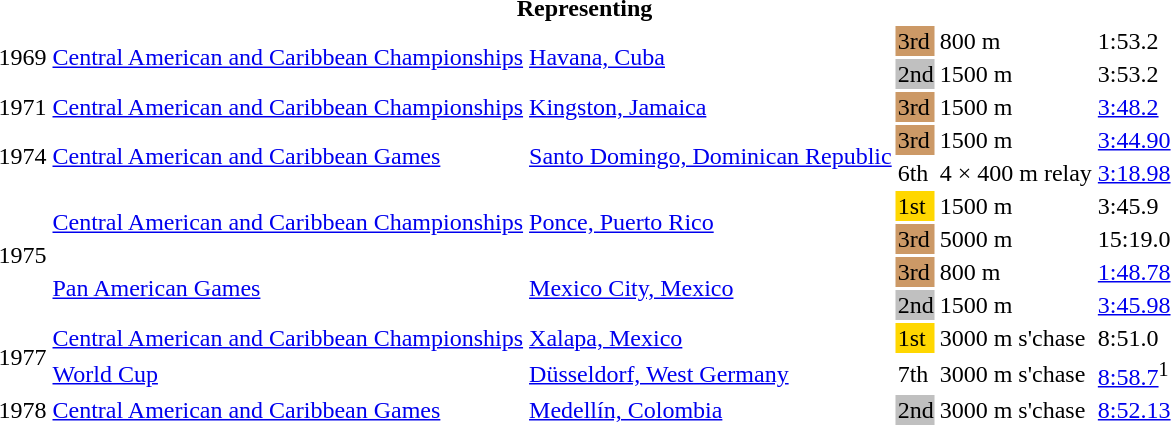<table>
<tr>
<th colspan="6">Representing </th>
</tr>
<tr>
<td rowspan=2>1969</td>
<td rowspan=2><a href='#'>Central American and Caribbean Championships</a></td>
<td rowspan=2><a href='#'>Havana, Cuba</a></td>
<td bgcolor=cc9966>3rd</td>
<td>800 m</td>
<td>1:53.2</td>
</tr>
<tr>
<td bgcolor=silver>2nd</td>
<td>1500 m</td>
<td>3:53.2</td>
</tr>
<tr>
<td>1971</td>
<td><a href='#'>Central American and Caribbean Championships</a></td>
<td><a href='#'>Kingston, Jamaica</a></td>
<td bgcolor=cc9966>3rd</td>
<td>1500 m</td>
<td><a href='#'>3:48.2</a></td>
</tr>
<tr>
<td rowspan=2>1974</td>
<td rowspan=2><a href='#'>Central American and Caribbean Games</a></td>
<td rowspan=2><a href='#'>Santo Domingo, Dominican Republic</a></td>
<td bgcolor=cc9966>3rd</td>
<td>1500 m</td>
<td><a href='#'>3:44.90</a></td>
</tr>
<tr>
<td>6th</td>
<td>4 × 400 m relay</td>
<td><a href='#'>3:18.98</a></td>
</tr>
<tr>
<td rowspan=4>1975</td>
<td rowspan=2><a href='#'>Central American and Caribbean Championships</a></td>
<td rowspan=2><a href='#'>Ponce, Puerto Rico</a></td>
<td bgcolor=gold>1st</td>
<td>1500 m</td>
<td>3:45.9</td>
</tr>
<tr>
<td bgcolor=cc9966>3rd</td>
<td>5000 m</td>
<td>15:19.0</td>
</tr>
<tr>
<td rowspan=2><a href='#'>Pan American Games</a></td>
<td rowspan=2><a href='#'>Mexico City, Mexico</a></td>
<td bgcolor=cc9966>3rd</td>
<td>800 m</td>
<td><a href='#'>1:48.78</a></td>
</tr>
<tr>
<td bgcolor=silver>2nd</td>
<td>1500 m</td>
<td><a href='#'>3:45.98</a></td>
</tr>
<tr>
<td rowspan=2>1977</td>
<td><a href='#'>Central American and Caribbean Championships</a></td>
<td><a href='#'>Xalapa, Mexico</a></td>
<td bgcolor=gold>1st</td>
<td>3000 m s'chase</td>
<td>8:51.0</td>
</tr>
<tr>
<td><a href='#'>World Cup</a></td>
<td><a href='#'>Düsseldorf, West Germany</a></td>
<td>7th</td>
<td>3000 m s'chase</td>
<td><a href='#'>8:58.7</a><sup>1</sup></td>
</tr>
<tr>
<td>1978</td>
<td><a href='#'>Central American and Caribbean Games</a></td>
<td><a href='#'>Medellín, Colombia</a></td>
<td bgcolor=silver>2nd</td>
<td>3000 m s'chase</td>
<td><a href='#'>8:52.13</a></td>
</tr>
</table>
